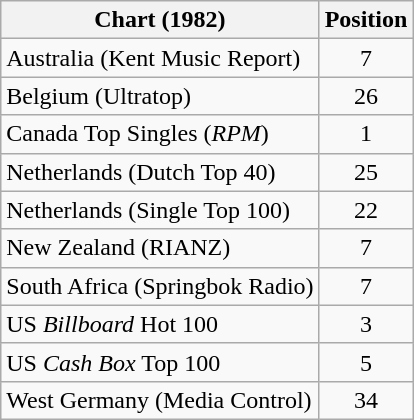<table class="wikitable sortable">
<tr>
<th>Chart (1982)</th>
<th>Position</th>
</tr>
<tr>
<td>Australia (Kent Music Report)</td>
<td style="text-align:center;">7</td>
</tr>
<tr>
<td>Belgium (Ultratop)</td>
<td style="text-align:center;">26</td>
</tr>
<tr>
<td>Canada Top Singles (<em>RPM</em>)</td>
<td style="text-align:center;">1</td>
</tr>
<tr>
<td>Netherlands (Dutch Top 40)</td>
<td style="text-align:center;">25</td>
</tr>
<tr>
<td>Netherlands (Single Top 100)</td>
<td style="text-align:center;">22</td>
</tr>
<tr>
<td>New Zealand (RIANZ)</td>
<td style="text-align:center;">7</td>
</tr>
<tr>
<td>South Africa (Springbok Radio)</td>
<td align="center">7</td>
</tr>
<tr>
<td>US <em>Billboard</em> Hot 100</td>
<td style="text-align:center;">3</td>
</tr>
<tr>
<td>US <em>Cash Box</em> Top 100</td>
<td style="text-align:center;">5</td>
</tr>
<tr>
<td>West Germany (Media Control)</td>
<td style="text-align:center;">34</td>
</tr>
</table>
